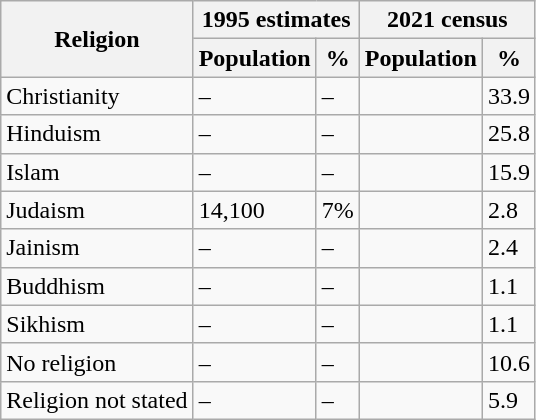<table class="wikitable">
<tr>
<th rowspan="2">Religion</th>
<th colspan="2">1995 estimates</th>
<th colspan="2">2021 census</th>
</tr>
<tr>
<th>Population</th>
<th>%</th>
<th>Population</th>
<th>%</th>
</tr>
<tr>
<td>Christianity</td>
<td>–</td>
<td>–</td>
<td></td>
<td>33.9</td>
</tr>
<tr>
<td>Hinduism</td>
<td>–</td>
<td>–</td>
<td></td>
<td>25.8</td>
</tr>
<tr>
<td>Islam</td>
<td>–</td>
<td>–</td>
<td></td>
<td>15.9</td>
</tr>
<tr>
<td>Judaism</td>
<td>14,100</td>
<td>7%</td>
<td></td>
<td>2.8</td>
</tr>
<tr>
<td>Jainism</td>
<td>–</td>
<td>–</td>
<td></td>
<td>2.4</td>
</tr>
<tr>
<td>Buddhism</td>
<td>–</td>
<td>–</td>
<td></td>
<td>1.1</td>
</tr>
<tr>
<td>Sikhism</td>
<td>–</td>
<td>–</td>
<td></td>
<td>1.1</td>
</tr>
<tr>
<td>No religion</td>
<td>–</td>
<td>–</td>
<td></td>
<td>10.6</td>
</tr>
<tr>
<td>Religion not stated</td>
<td>–</td>
<td>–</td>
<td></td>
<td>5.9</td>
</tr>
</table>
